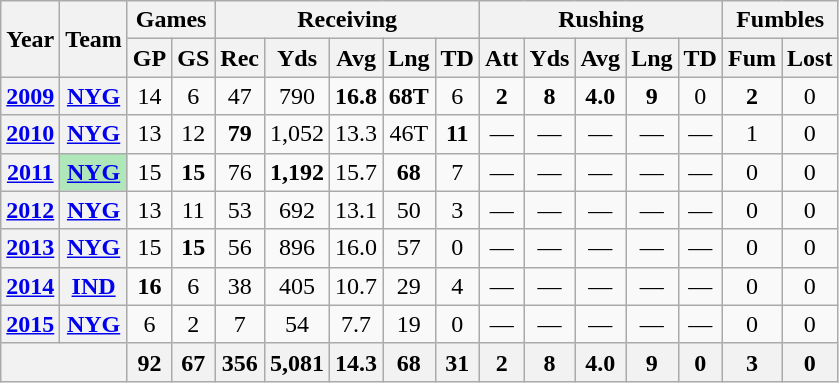<table class=wikitable style="text-align:center;">
<tr>
<th rowspan="2">Year</th>
<th rowspan="2">Team</th>
<th colspan="2">Games</th>
<th colspan="5">Receiving</th>
<th colspan="5">Rushing</th>
<th colspan="2">Fumbles</th>
</tr>
<tr>
<th>GP</th>
<th>GS</th>
<th>Rec</th>
<th>Yds</th>
<th>Avg</th>
<th>Lng</th>
<th>TD</th>
<th>Att</th>
<th>Yds</th>
<th>Avg</th>
<th>Lng</th>
<th>TD</th>
<th>Fum</th>
<th>Lost</th>
</tr>
<tr>
<th><a href='#'>2009</a></th>
<th><a href='#'>NYG</a></th>
<td>14</td>
<td>6</td>
<td>47</td>
<td>790</td>
<td><strong>16.8</strong></td>
<td><strong>68T</strong></td>
<td>6</td>
<td><strong>2</strong></td>
<td><strong>8</strong></td>
<td><strong>4.0</strong></td>
<td><strong>9</strong></td>
<td>0</td>
<td><strong>2</strong></td>
<td>0</td>
</tr>
<tr>
<th><a href='#'>2010</a></th>
<th><a href='#'>NYG</a></th>
<td>13</td>
<td>12</td>
<td><strong>79</strong></td>
<td>1,052</td>
<td>13.3</td>
<td>46T</td>
<td><strong>11</strong></td>
<td>—</td>
<td>—</td>
<td>—</td>
<td>—</td>
<td>—</td>
<td>1</td>
<td>0</td>
</tr>
<tr>
<th><a href='#'>2011</a></th>
<th style="background:#afe6ba;"><a href='#'>NYG</a></th>
<td>15</td>
<td><strong>15</strong></td>
<td>76</td>
<td><strong>1,192</strong></td>
<td>15.7</td>
<td><strong>68</strong></td>
<td>7</td>
<td>—</td>
<td>—</td>
<td>—</td>
<td>—</td>
<td>—</td>
<td>0</td>
<td>0</td>
</tr>
<tr>
<th><a href='#'>2012</a></th>
<th><a href='#'>NYG</a></th>
<td>13</td>
<td>11</td>
<td>53</td>
<td>692</td>
<td>13.1</td>
<td>50</td>
<td>3</td>
<td>—</td>
<td>—</td>
<td>—</td>
<td>—</td>
<td>—</td>
<td>0</td>
<td>0</td>
</tr>
<tr>
<th><a href='#'>2013</a></th>
<th><a href='#'>NYG</a></th>
<td>15</td>
<td><strong>15</strong></td>
<td>56</td>
<td>896</td>
<td>16.0</td>
<td>57</td>
<td>0</td>
<td>—</td>
<td>—</td>
<td>—</td>
<td>—</td>
<td>—</td>
<td>0</td>
<td>0</td>
</tr>
<tr>
<th><a href='#'>2014</a></th>
<th><a href='#'>IND</a></th>
<td><strong>16</strong></td>
<td>6</td>
<td>38</td>
<td>405</td>
<td>10.7</td>
<td>29</td>
<td>4</td>
<td>—</td>
<td>—</td>
<td>—</td>
<td>—</td>
<td>—</td>
<td>0</td>
<td>0</td>
</tr>
<tr>
<th><a href='#'>2015</a></th>
<th><a href='#'>NYG</a></th>
<td>6</td>
<td>2</td>
<td>7</td>
<td>54</td>
<td>7.7</td>
<td>19</td>
<td>0</td>
<td>—</td>
<td>—</td>
<td>—</td>
<td>—</td>
<td>—</td>
<td>0</td>
<td>0</td>
</tr>
<tr>
<th colspan="2"></th>
<th>92</th>
<th>67</th>
<th>356</th>
<th>5,081</th>
<th>14.3</th>
<th>68</th>
<th>31</th>
<th>2</th>
<th>8</th>
<th>4.0</th>
<th>9</th>
<th>0</th>
<th>3</th>
<th>0</th>
</tr>
</table>
